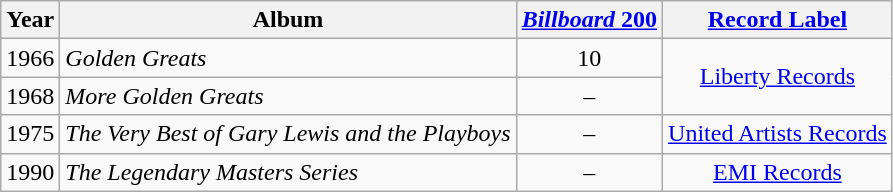<table class="wikitable" style=text-align:center;>
<tr>
<th>Year</th>
<th>Album</th>
<th><a href='#'><em>Billboard</em> 200</a></th>
<th><a href='#'>Record Label</a></th>
</tr>
<tr>
<td>1966</td>
<td align=left><em>Golden Greats</em></td>
<td>10</td>
<td rowspan="2"><a href='#'>Liberty Records</a></td>
</tr>
<tr>
<td>1968</td>
<td align=left><em>More Golden Greats</em></td>
<td>–</td>
</tr>
<tr>
<td>1975</td>
<td align=left><em>The Very Best of Gary Lewis and the Playboys</em></td>
<td>–</td>
<td><a href='#'>United Artists Records</a></td>
</tr>
<tr>
<td>1990</td>
<td align=left><em>The Legendary Masters Series</em></td>
<td>–</td>
<td><a href='#'>EMI Records</a></td>
</tr>
</table>
